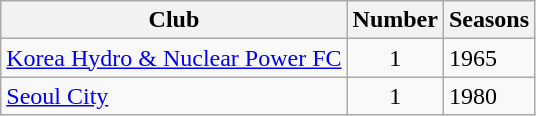<table class="wikitable sortable">
<tr>
<th>Club</th>
<th>Number</th>
<th>Seasons</th>
</tr>
<tr>
<td><a href='#'>Korea Hydro & Nuclear Power FC</a></td>
<td style="text-align:center">1</td>
<td>1965</td>
</tr>
<tr>
<td><a href='#'>Seoul City</a></td>
<td style="text-align:center">1</td>
<td>1980</td>
</tr>
</table>
